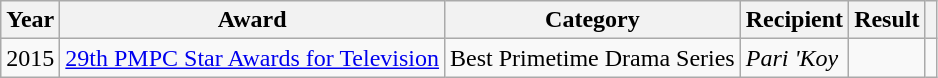<table class="wikitable">
<tr>
<th>Year</th>
<th>Award</th>
<th>Category</th>
<th>Recipient</th>
<th>Result</th>
<th></th>
</tr>
<tr>
<td>2015</td>
<td><a href='#'>29th PMPC Star Awards for Television</a></td>
<td>Best Primetime Drama Series</td>
<td><em>Pari 'Koy</em></td>
<td></td>
<td></td>
</tr>
</table>
